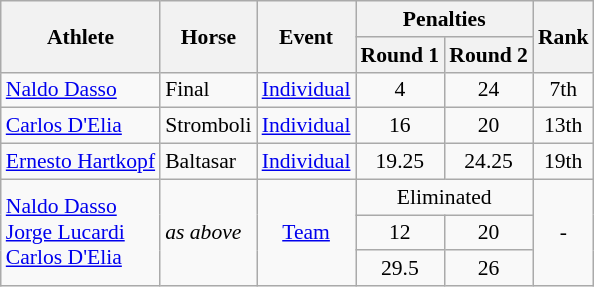<table class=wikitable style="font-size:90%">
<tr>
<th rowspan="2">Athlete</th>
<th rowspan="2">Horse</th>
<th rowspan="2">Event</th>
<th colspan="2">Penalties</th>
<th rowspan="2">Rank</th>
</tr>
<tr>
<th>Round 1</th>
<th>Round 2</th>
</tr>
<tr>
<td align=left><a href='#'>Naldo Dasso</a></td>
<td align=left>Final</td>
<td align=center><a href='#'>Individual</a></td>
<td align=center>4</td>
<td align=center>24</td>
<td align=center>7th</td>
</tr>
<tr>
<td align=left><a href='#'>Carlos D'Elia</a></td>
<td align=left>Stromboli</td>
<td align=center><a href='#'>Individual</a></td>
<td align=center>16</td>
<td align=center>20</td>
<td align=center>13th</td>
</tr>
<tr>
<td align=left><a href='#'>Ernesto Hartkopf</a></td>
<td align=left>Baltasar</td>
<td align=center><a href='#'>Individual</a></td>
<td align=center>19.25</td>
<td align=center>24.25</td>
<td align=center>19th</td>
</tr>
<tr>
<td rowspan=3 align=left><a href='#'>Naldo Dasso</a><br><a href='#'>Jorge Lucardi</a><br><a href='#'>Carlos D'Elia</a></td>
<td rowspan=3 align=left><em>as above</em></td>
<td rowspan=3 align=center><a href='#'>Team</a></td>
<td colspan=2 align=center>Eliminated</td>
<td rowspan=3 align=center>-</td>
</tr>
<tr>
<td align=center>12</td>
<td align=center>20</td>
</tr>
<tr>
<td align=center>29.5</td>
<td align=center>26</td>
</tr>
</table>
